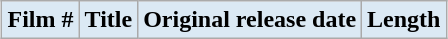<table class="wikitable plainrowheaders" style="margin:auto; background:#FFFFFF;">
<tr>
<th style="background-color: #dbe9f4; color:#000; text-align: center;">Film #</th>
<th style="background-color: #dbe9f4; color:#000; text-align: center;">Title</th>
<th style="background-color: #dbe9f4; color:#000; text-align: center;">Original release date</th>
<th style="background-color: #dbe9f4; color:#000; text-align: center;">Length<br>











</th>
</tr>
</table>
